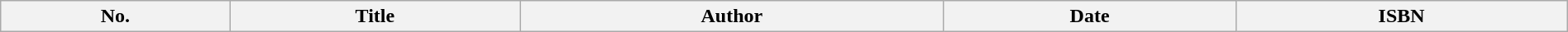<table class="wikitable" style="width:100%;">
<tr>
<th>No.</th>
<th>Title</th>
<th>Author</th>
<th>Date</th>
<th>ISBN<br>



</th>
</tr>
</table>
